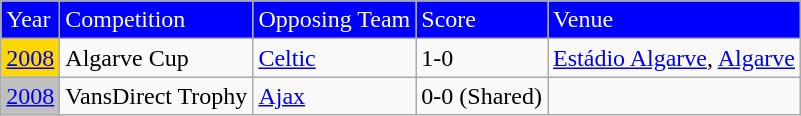<table class="wikitable">
<tr>
<td style="background:blue;color:white">Year</td>
<td style="background:blue;color:white">Competition</td>
<td style="background:blue;color:white">Opposing Team</td>
<td style="background:blue;color:white">Score</td>
<td style="background:blue;color:white">Venue</td>
</tr>
<tr>
<td bgcolor=Gold><a href='#'>2008</a></td>
<td>Algarve Cup</td>
<td> <a href='#'>Celtic</a></td>
<td>1-0</td>
<td> <a href='#'>Estádio Algarve</a>, <a href='#'>Algarve</a></td>
</tr>
<tr>
<td bgcolor=Silver><a href='#'>2008</a></td>
<td>VansDirect Trophy</td>
<td> <a href='#'>Ajax</a></td>
<td>0-0 (Shared)</td>
<td></td>
</tr>
</table>
